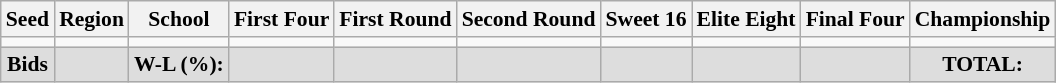<table class="sortable wikitable" style="white-space:nowrap; font-size:90%;">
<tr>
<th>Seed</th>
<th>Region</th>
<th>School</th>
<th>First Four</th>
<th>First Round</th>
<th>Second Round</th>
<th>Sweet 16</th>
<th>Elite Eight</th>
<th>Final Four</th>
<th>Championship</th>
</tr>
<tr>
<td></td>
<td></td>
<td></td>
<td></td>
<td></td>
<td></td>
<td></td>
<td></td>
<td></td>
<td></td>
</tr>
<tr class="sortbottom" style="text-align:center; background:#ddd;">
<td><strong>Bids</strong></td>
<td></td>
<td><strong>W-L (%):</strong></td>
<td></td>
<td></td>
<td></td>
<td></td>
<td></td>
<td></td>
<td><strong>TOTAL:</strong> </td>
</tr>
</table>
